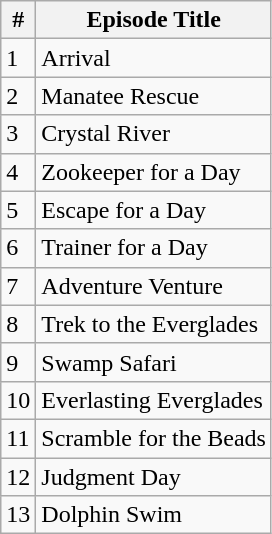<table class="wikitable">
<tr>
<th>#</th>
<th>Episode Title</th>
</tr>
<tr>
<td>1</td>
<td>Arrival</td>
</tr>
<tr>
<td>2</td>
<td>Manatee Rescue</td>
</tr>
<tr>
<td>3</td>
<td>Crystal River</td>
</tr>
<tr>
<td>4</td>
<td>Zookeeper for a Day</td>
</tr>
<tr>
<td>5</td>
<td>Escape for a Day</td>
</tr>
<tr>
<td>6</td>
<td>Trainer for a Day</td>
</tr>
<tr>
<td>7</td>
<td>Adventure Venture</td>
</tr>
<tr>
<td>8</td>
<td>Trek to the Everglades</td>
</tr>
<tr>
<td>9</td>
<td>Swamp Safari</td>
</tr>
<tr>
<td>10</td>
<td>Everlasting Everglades</td>
</tr>
<tr>
<td>11</td>
<td>Scramble for the Beads</td>
</tr>
<tr>
<td>12</td>
<td>Judgment Day</td>
</tr>
<tr>
<td>13</td>
<td>Dolphin Swim</td>
</tr>
</table>
